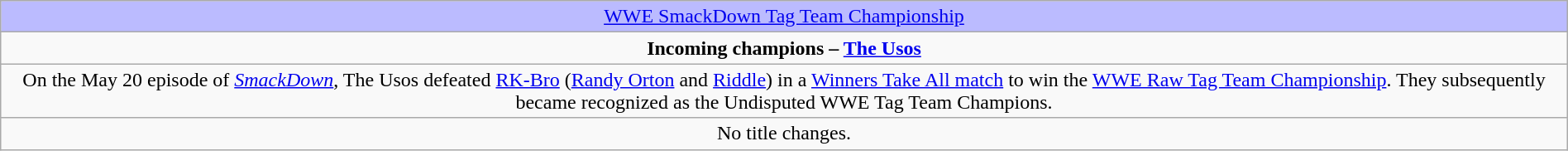<table class="wikitable" style="text-align:center; width:100%;">
<tr style="background:#BBF;">
<td style="text-align: center;"><a href='#'>WWE SmackDown Tag Team Championship</a></td>
</tr>
<tr>
<td style="text-align: center;"><strong>Incoming champions – <a href='#'>The Usos</a> </strong></td>
</tr>
<tr>
<td>On the May 20 episode of <em><a href='#'>SmackDown</a></em>, The Usos defeated <a href='#'>RK-Bro</a> (<a href='#'>Randy Orton</a> and <a href='#'>Riddle</a>) in a <a href='#'>Winners Take All match</a> to win the <a href='#'>WWE Raw Tag Team Championship</a>. They subsequently became recognized as the Undisputed WWE Tag Team Champions.</td>
</tr>
<tr>
<td>No title changes.</td>
</tr>
</table>
